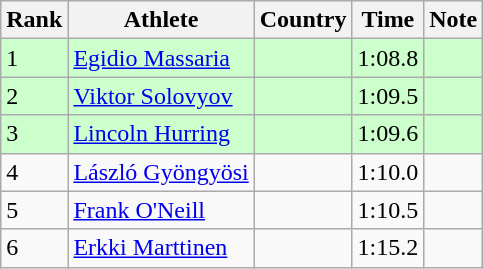<table class="wikitable sortable">
<tr>
<th>Rank</th>
<th>Athlete</th>
<th>Country</th>
<th>Time</th>
<th>Note</th>
</tr>
<tr bgcolor=#CCFFCC>
<td>1</td>
<td><a href='#'>Egidio Massaria</a></td>
<td></td>
<td>1:08.8</td>
<td></td>
</tr>
<tr bgcolor=#CCFFCC>
<td>2</td>
<td><a href='#'>Viktor Solovyov</a></td>
<td></td>
<td>1:09.5</td>
<td></td>
</tr>
<tr bgcolor=#CCFFCC>
<td>3</td>
<td><a href='#'>Lincoln Hurring</a></td>
<td></td>
<td>1:09.6</td>
<td></td>
</tr>
<tr>
<td>4</td>
<td><a href='#'>László Gyöngyösi</a></td>
<td></td>
<td>1:10.0</td>
<td></td>
</tr>
<tr>
<td>5</td>
<td><a href='#'>Frank O'Neill</a></td>
<td></td>
<td>1:10.5</td>
<td></td>
</tr>
<tr>
<td>6</td>
<td><a href='#'>Erkki Marttinen</a></td>
<td></td>
<td>1:15.2</td>
<td></td>
</tr>
</table>
